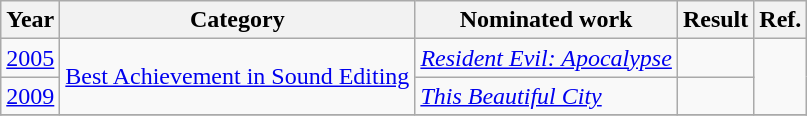<table class="wikitable sortable">
<tr>
<th>Year</th>
<th>Category</th>
<th>Nominated work</th>
<th>Result</th>
<th>Ref.</th>
</tr>
<tr>
<td><a href='#'>2005</a></td>
<td rowspan="2"><a href='#'>Best Achievement in Sound Editing</a></td>
<td><em><a href='#'>Resident Evil: Apocalypse</a></em></td>
<td></td>
<td rowspan="2"></td>
</tr>
<tr>
<td><a href='#'>2009</a></td>
<td><em><a href='#'>This Beautiful City</a></em></td>
<td></td>
</tr>
<tr>
</tr>
</table>
